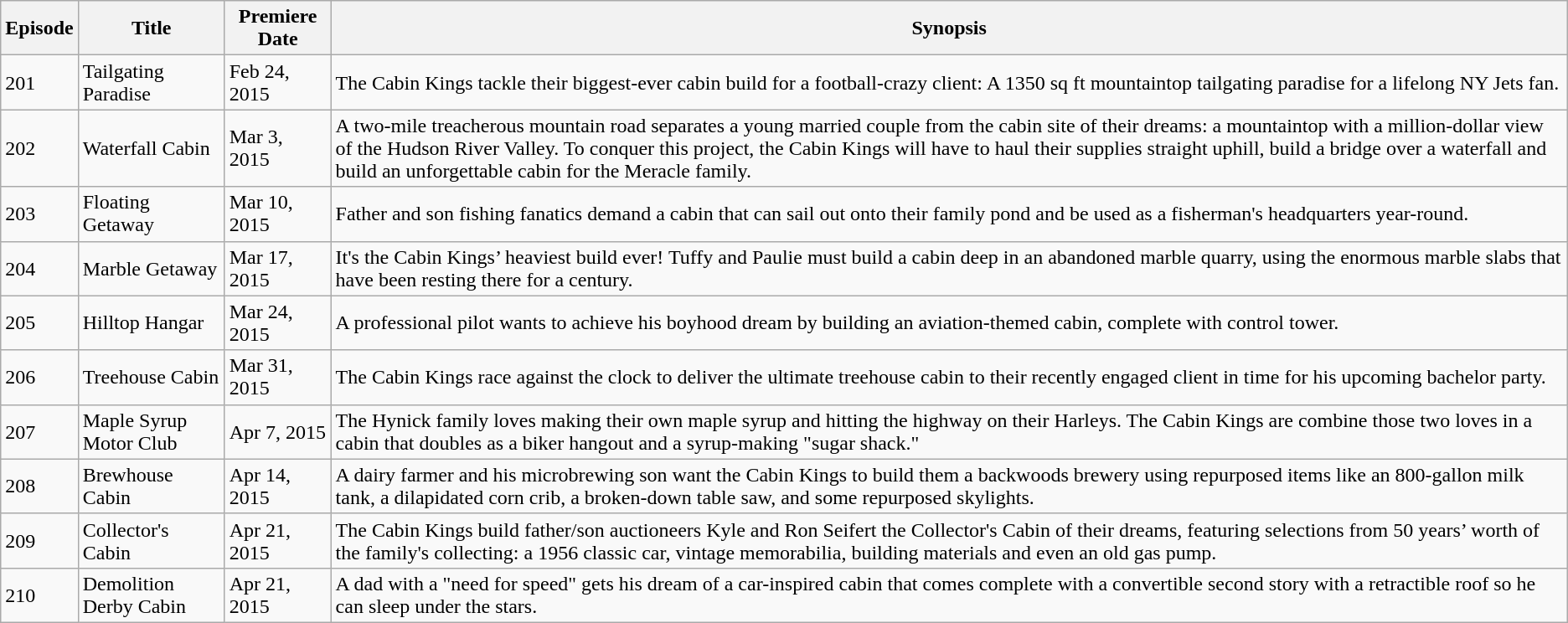<table class="wikitable">
<tr>
<th>Episode</th>
<th>Title</th>
<th>Premiere Date</th>
<th>Synopsis</th>
</tr>
<tr>
<td>201</td>
<td>Tailgating Paradise</td>
<td>Feb 24, 2015</td>
<td>The Cabin Kings tackle their biggest-ever cabin build for a football-crazy client: A 1350 sq ft mountaintop tailgating paradise for a lifelong NY Jets fan.</td>
</tr>
<tr>
<td>202</td>
<td>Waterfall Cabin</td>
<td>Mar 3, 2015</td>
<td>A two-mile treacherous mountain road separates a young married couple from the cabin site of their dreams: a mountaintop with a million-dollar view of the Hudson River Valley. To conquer this project, the Cabin Kings will have to haul their supplies straight uphill, build a bridge over a waterfall and build an unforgettable cabin for the Meracle family.</td>
</tr>
<tr>
<td>203</td>
<td>Floating Getaway</td>
<td>Mar 10, 2015</td>
<td>Father and son fishing fanatics demand a cabin that can sail out onto their family pond and be used as a fisherman's headquarters year-round.</td>
</tr>
<tr>
<td>204</td>
<td>Marble Getaway</td>
<td>Mar 17, 2015</td>
<td>It's the Cabin Kings’ heaviest build ever! Tuffy and Paulie must build a cabin deep in an abandoned marble quarry, using the enormous marble slabs that have been resting there for a century.</td>
</tr>
<tr>
<td>205</td>
<td>Hilltop Hangar</td>
<td>Mar 24, 2015</td>
<td>A professional pilot wants to achieve his boyhood dream by building an aviation-themed cabin, complete with control tower.</td>
</tr>
<tr>
<td>206</td>
<td>Treehouse Cabin</td>
<td>Mar 31, 2015</td>
<td>The Cabin Kings race against the clock to deliver the ultimate treehouse cabin to their recently engaged client in time for his upcoming bachelor party.</td>
</tr>
<tr>
<td>207</td>
<td>Maple Syrup Motor Club</td>
<td>Apr 7, 2015</td>
<td>The Hynick family loves making their own maple syrup and hitting the highway on their Harleys. The Cabin Kings are combine those two loves in a cabin that doubles as a biker hangout and a syrup-making "sugar shack."</td>
</tr>
<tr>
<td>208</td>
<td>Brewhouse Cabin</td>
<td>Apr 14, 2015</td>
<td>A dairy farmer and his microbrewing son want the Cabin Kings to build them a backwoods brewery using repurposed items like an 800-gallon milk tank, a dilapidated corn crib, a broken-down table saw, and some repurposed skylights.</td>
</tr>
<tr>
<td>209</td>
<td>Collector's Cabin</td>
<td>Apr 21, 2015</td>
<td>The Cabin Kings build father/son auctioneers Kyle and Ron Seifert the Collector's Cabin of their dreams, featuring selections from 50 years’ worth of the family's collecting: a 1956 classic car, vintage memorabilia, building materials and even an old gas pump.</td>
</tr>
<tr>
<td>210</td>
<td>Demolition Derby Cabin</td>
<td>Apr 21, 2015</td>
<td>A dad with a "need for speed" gets his dream of a car-inspired cabin that comes complete with a convertible second story with a retractible roof so he can sleep under the stars.</td>
</tr>
</table>
